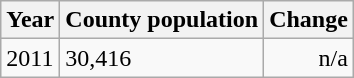<table class="wikitable">
<tr>
<th>Year</th>
<th>County population</th>
<th>Change</th>
</tr>
<tr>
<td>2011</td>
<td>30,416</td>
<td align="right">n/a</td>
</tr>
</table>
